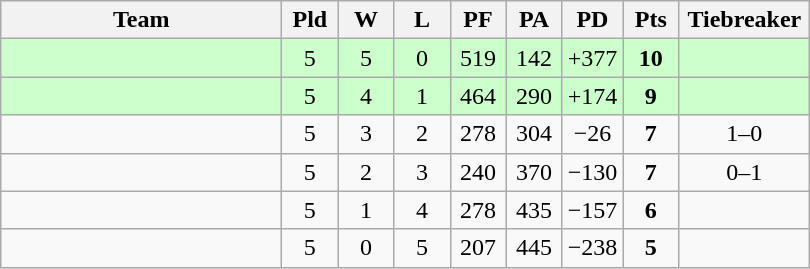<table class=wikitable style="text-align:center">
<tr>
<th width=180>Team</th>
<th width=30>Pld</th>
<th width=30>W</th>
<th width=30>L</th>
<th width=30>PF</th>
<th width=30>PA</th>
<th width=30>PD</th>
<th width=30>Pts</th>
<th width=80>Tiebreaker</th>
</tr>
<tr align=center bgcolor="#ccffcc">
<td align=left></td>
<td>5</td>
<td>5</td>
<td>0</td>
<td>519</td>
<td>142</td>
<td>+377</td>
<td><strong>10</strong></td>
<td></td>
</tr>
<tr align=center bgcolor="#ccffcc">
<td align=left></td>
<td>5</td>
<td>4</td>
<td>1</td>
<td>464</td>
<td>290</td>
<td>+174</td>
<td><strong>9</strong></td>
<td></td>
</tr>
<tr align=center>
<td align=left></td>
<td>5</td>
<td>3</td>
<td>2</td>
<td>278</td>
<td>304</td>
<td>−26</td>
<td><strong>7</strong></td>
<td>1–0</td>
</tr>
<tr align=center>
<td align=left></td>
<td>5</td>
<td>2</td>
<td>3</td>
<td>240</td>
<td>370</td>
<td>−130</td>
<td><strong>7</strong></td>
<td>0–1</td>
</tr>
<tr align=center>
<td align=left></td>
<td>5</td>
<td>1</td>
<td>4</td>
<td>278</td>
<td>435</td>
<td>−157</td>
<td><strong>6</strong></td>
<td></td>
</tr>
<tr align=center>
<td align=left></td>
<td>5</td>
<td>0</td>
<td>5</td>
<td>207</td>
<td>445</td>
<td>−238</td>
<td><strong>5</strong></td>
<td></td>
</tr>
</table>
